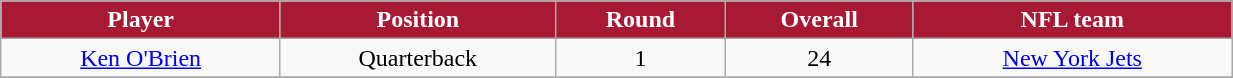<table class="wikitable" width="65%">
<tr align="center" style="background:#A81933;color:#FFFFFF;">
<td><strong>Player</strong></td>
<td><strong>Position</strong></td>
<td><strong>Round</strong></td>
<td><strong>Overall</strong></td>
<td><strong>NFL team</strong></td>
</tr>
<tr align="center" bgcolor="">
<td><a href='#'>Ken O'Brien</a></td>
<td>Quarterback</td>
<td>1</td>
<td>24</td>
<td><a href='#'>New York Jets</a></td>
</tr>
<tr align="center" bgcolor="">
</tr>
</table>
